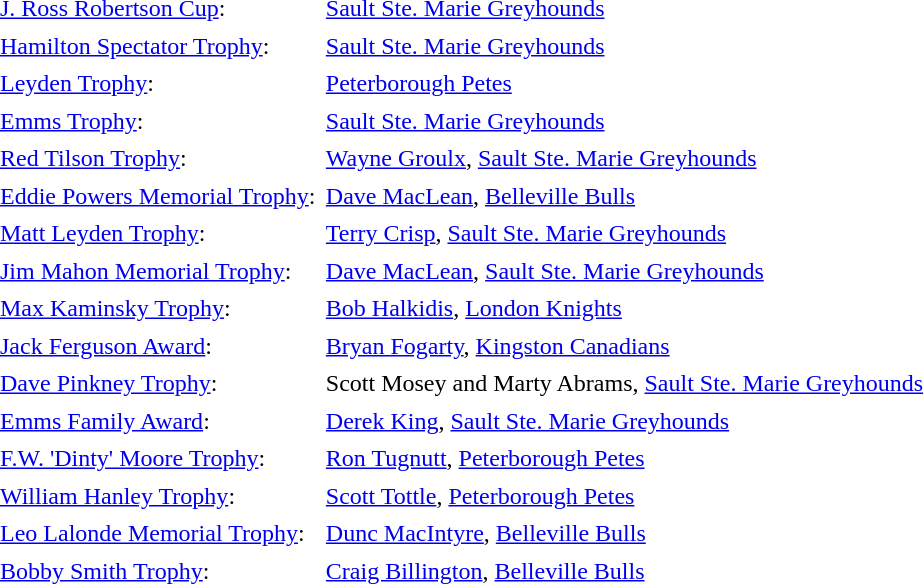<table cellpadding="3" cellspacing="1">
<tr>
<td><a href='#'>J. Ross Robertson Cup</a>:</td>
<td><a href='#'>Sault Ste. Marie Greyhounds</a></td>
</tr>
<tr>
<td><a href='#'>Hamilton Spectator Trophy</a>:</td>
<td><a href='#'>Sault Ste. Marie Greyhounds</a></td>
</tr>
<tr>
<td><a href='#'>Leyden Trophy</a>:</td>
<td><a href='#'>Peterborough Petes</a></td>
</tr>
<tr>
<td><a href='#'>Emms Trophy</a>:</td>
<td><a href='#'>Sault Ste. Marie Greyhounds</a></td>
</tr>
<tr>
<td><a href='#'>Red Tilson Trophy</a>:</td>
<td><a href='#'>Wayne Groulx</a>, <a href='#'>Sault Ste. Marie Greyhounds</a></td>
</tr>
<tr>
<td><a href='#'>Eddie Powers Memorial Trophy</a>:</td>
<td><a href='#'>Dave MacLean</a>, <a href='#'>Belleville Bulls</a></td>
</tr>
<tr>
<td><a href='#'>Matt Leyden Trophy</a>:</td>
<td><a href='#'>Terry Crisp</a>, <a href='#'>Sault Ste. Marie Greyhounds</a></td>
</tr>
<tr>
<td><a href='#'>Jim Mahon Memorial Trophy</a>:</td>
<td><a href='#'>Dave MacLean</a>, <a href='#'>Sault Ste. Marie Greyhounds</a></td>
</tr>
<tr>
<td><a href='#'>Max Kaminsky Trophy</a>:</td>
<td><a href='#'>Bob Halkidis</a>, <a href='#'>London Knights</a></td>
</tr>
<tr>
<td><a href='#'>Jack Ferguson Award</a>:</td>
<td><a href='#'>Bryan Fogarty</a>, <a href='#'>Kingston Canadians</a></td>
</tr>
<tr>
<td><a href='#'>Dave Pinkney Trophy</a>:</td>
<td>Scott Mosey and Marty Abrams, <a href='#'>Sault Ste. Marie Greyhounds</a></td>
</tr>
<tr>
<td><a href='#'>Emms Family Award</a>:</td>
<td><a href='#'>Derek King</a>, <a href='#'>Sault Ste. Marie Greyhounds</a></td>
</tr>
<tr>
<td><a href='#'>F.W. 'Dinty' Moore Trophy</a>:</td>
<td><a href='#'>Ron Tugnutt</a>, <a href='#'>Peterborough Petes</a></td>
</tr>
<tr>
<td><a href='#'>William Hanley Trophy</a>:</td>
<td><a href='#'>Scott Tottle</a>, <a href='#'>Peterborough Petes</a></td>
</tr>
<tr>
<td><a href='#'>Leo Lalonde Memorial Trophy</a>:</td>
<td><a href='#'>Dunc MacIntyre</a>, <a href='#'>Belleville Bulls</a></td>
</tr>
<tr>
<td><a href='#'>Bobby Smith Trophy</a>:</td>
<td><a href='#'>Craig Billington</a>, <a href='#'>Belleville Bulls</a></td>
</tr>
</table>
